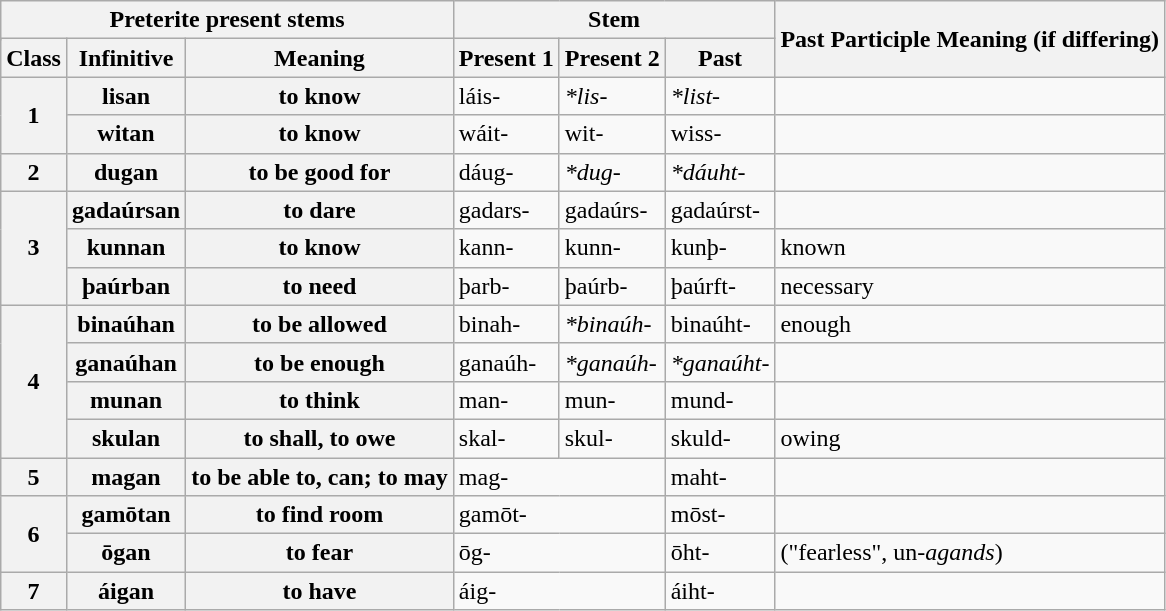<table class="wikitable mw-collapsible">
<tr>
<th colspan="3" rowspan="2">Preterite present stems</th>
<th colspan="3">Stem</th>
<th rowspan="3">Past Participle Meaning (if differing)</th>
</tr>
<tr>
<th rowspan="2">Present 1</th>
<th rowspan="2">Present 2</th>
<th rowspan="2">Past</th>
</tr>
<tr>
<th>Class</th>
<th>Infinitive</th>
<th>Meaning</th>
</tr>
<tr>
<th rowspan="2">1</th>
<th>lisan</th>
<th>to know</th>
<td>láis-</td>
<td><em>*lis-</em></td>
<td><em>*list-</em></td>
<td></td>
</tr>
<tr>
<th>witan</th>
<th>to know</th>
<td>wáit-</td>
<td>wit-</td>
<td>wiss-</td>
<td></td>
</tr>
<tr>
<th>2</th>
<th>dugan</th>
<th>to be good for</th>
<td>dáug-</td>
<td><em>*dug-</em></td>
<td><em>*dáuht-</em></td>
<td></td>
</tr>
<tr>
<th rowspan="3">3</th>
<th>gadaúrsan</th>
<th>to dare</th>
<td>gadars-</td>
<td>gadaúrs-</td>
<td>gadaúrst-</td>
<td></td>
</tr>
<tr>
<th>kunnan</th>
<th>to know</th>
<td>kann-</td>
<td>kunn-</td>
<td>kunþ-</td>
<td>known</td>
</tr>
<tr>
<th>þaúrban</th>
<th>to need</th>
<td>þarb-</td>
<td>þaúrb-</td>
<td>þaúrft-</td>
<td>necessary</td>
</tr>
<tr>
<th rowspan="4">4</th>
<th>binaúhan</th>
<th>to be allowed</th>
<td>binah-</td>
<td><em>*binaúh-</em></td>
<td>binaúht-</td>
<td>enough</td>
</tr>
<tr>
<th>ganaúhan</th>
<th>to be enough</th>
<td>ganaúh-</td>
<td><em>*ganaúh-</em></td>
<td><em>*ganaúht-</em></td>
<td></td>
</tr>
<tr>
<th>munan</th>
<th>to think</th>
<td>man-</td>
<td>mun-</td>
<td>mund-</td>
<td></td>
</tr>
<tr>
<th>skulan</th>
<th>to shall, to owe</th>
<td>skal-</td>
<td>skul-</td>
<td>skuld-</td>
<td>owing</td>
</tr>
<tr>
<th>5</th>
<th>magan</th>
<th>to be able to, can; to may</th>
<td colspan="2">mag-</td>
<td>maht-</td>
<td></td>
</tr>
<tr>
<th rowspan="2">6</th>
<th>gamōtan</th>
<th>to find room</th>
<td colspan="2">gamōt-</td>
<td>mōst-</td>
<td></td>
</tr>
<tr>
<th>ōgan</th>
<th>to fear</th>
<td colspan="2">ōg-</td>
<td>ōht-</td>
<td>("fearless", un-<em>agands</em>)</td>
</tr>
<tr>
<th>7</th>
<th>áigan</th>
<th>to have</th>
<td colspan="2">áig-</td>
<td>áiht-</td>
<td></td>
</tr>
</table>
